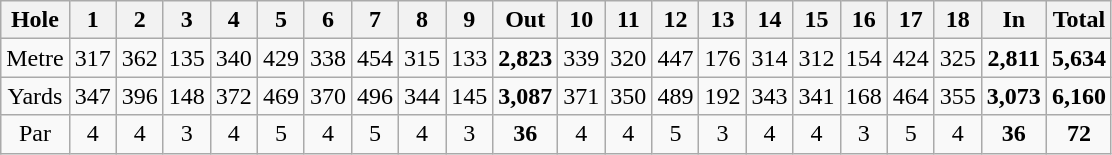<table class="wikitable" style="text-align:center">
<tr>
<th align="left">Hole</th>
<th>1</th>
<th>2</th>
<th>3</th>
<th>4</th>
<th>5</th>
<th>6</th>
<th>7</th>
<th>8</th>
<th>9</th>
<th>Out</th>
<th>10</th>
<th>11</th>
<th>12</th>
<th>13</th>
<th>14</th>
<th>15</th>
<th>16</th>
<th>17</th>
<th>18</th>
<th>In</th>
<th>Total</th>
</tr>
<tr>
<td align="center">Metre</td>
<td>317</td>
<td>362</td>
<td>135</td>
<td>340</td>
<td>429</td>
<td>338</td>
<td>454</td>
<td>315</td>
<td>133</td>
<td><strong>2,823</strong></td>
<td>339</td>
<td>320</td>
<td>447</td>
<td>176</td>
<td>314</td>
<td>312</td>
<td>154</td>
<td>424</td>
<td>325</td>
<td><strong>2,811</strong></td>
<td><strong>5,634</strong></td>
</tr>
<tr>
<td align="center">Yards</td>
<td>347</td>
<td>396</td>
<td>148</td>
<td>372</td>
<td>469</td>
<td>370</td>
<td>496</td>
<td>344</td>
<td>145</td>
<td><strong>3,087</strong></td>
<td>371</td>
<td>350</td>
<td>489</td>
<td>192</td>
<td>343</td>
<td>341</td>
<td>168</td>
<td>464</td>
<td>355</td>
<td><strong>3,073</strong></td>
<td><strong>6,160</strong></td>
</tr>
<tr>
<td align="center">Par</td>
<td>4</td>
<td>4</td>
<td>3</td>
<td>4</td>
<td>5</td>
<td>4</td>
<td>5</td>
<td>4</td>
<td>3</td>
<td><strong>36</strong></td>
<td>4</td>
<td>4</td>
<td>5</td>
<td>3</td>
<td>4</td>
<td>4</td>
<td>3</td>
<td>5</td>
<td>4</td>
<td><strong>36</strong></td>
<td><strong>72</strong></td>
</tr>
</table>
